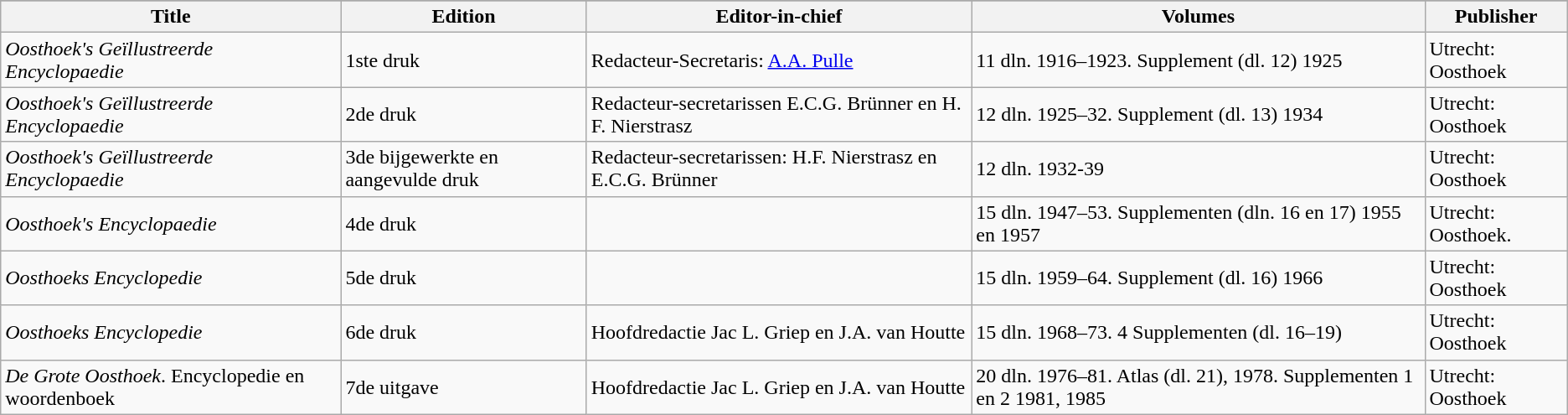<table class="wikitable">
<tr>
</tr>
<tr>
<th>Title</th>
<th>Edition</th>
<th>Editor-in-chief</th>
<th>Volumes</th>
<th>Publisher</th>
</tr>
<tr>
<td><em>Oosthoek's Geïllustreerde Encyclopaedie</em></td>
<td>1ste druk</td>
<td>Redacteur-Secretaris: <a href='#'>A.A. Pulle</a></td>
<td>11 dln. 1916–1923. Supplement (dl. 12) 1925</td>
<td>Utrecht: Oosthoek</td>
</tr>
<tr>
<td><em>Oosthoek's Geïllustreerde Encyclopaedie</em></td>
<td>2de druk</td>
<td>Redacteur-secretarissen E.C.G. Brünner en H. F. Nierstrasz</td>
<td>12 dln. 1925–32. Supplement (dl. 13) 1934</td>
<td>Utrecht: Oosthoek</td>
</tr>
<tr>
<td><em>Oosthoek's Geïllustreerde Encyclopaedie</em></td>
<td>3de bijgewerkte en aangevulde druk</td>
<td>Redacteur-secretarissen: H.F. Nierstrasz en E.C.G. Brünner</td>
<td>12 dln. 1932-39</td>
<td>Utrecht: Oosthoek</td>
</tr>
<tr>
<td><em>Oosthoek's Encyclopaedie</em></td>
<td>4de druk</td>
<td></td>
<td>15 dln. 1947–53. Supplementen (dln. 16 en 17) 1955 en 1957</td>
<td>Utrecht: Oosthoek.</td>
</tr>
<tr>
<td><em>Oosthoeks Encyclopedie</em></td>
<td>5de druk</td>
<td></td>
<td>15 dln. 1959–64. Supplement (dl. 16) 1966</td>
<td>Utrecht: Oosthoek</td>
</tr>
<tr>
<td><em>Oosthoeks Encyclopedie</em></td>
<td>6de druk</td>
<td>Hoofdredactie Jac L. Griep en J.A. van Houtte</td>
<td>15 dln. 1968–73. 4 Supplementen (dl. 16–19)</td>
<td>Utrecht: Oosthoek</td>
</tr>
<tr>
<td><em>De Grote Oosthoek</em>. Encyclopedie en woordenboek</td>
<td>7de uitgave</td>
<td>Hoofdredactie Jac L. Griep en J.A. van Houtte</td>
<td>20 dln. 1976–81. Atlas (dl. 21), 1978. Supplementen 1 en 2 1981, 1985</td>
<td>Utrecht: Oosthoek</td>
</tr>
</table>
